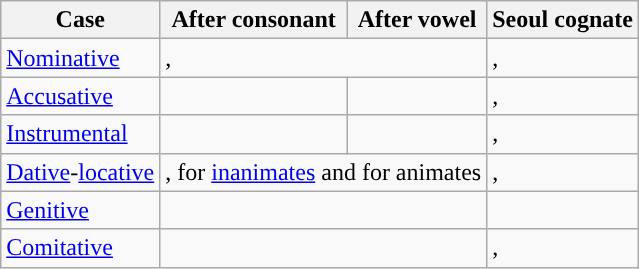<table class="wikitable">
<tr>
<th>Case</th>
<th>After consonant</th>
<th>After vowel</th>
<th>Seoul cognate</th>
</tr>
<tr>
<td><a href='#'>Nominative</a></td>
<td colspan="2"> ,  </td>
<td> ,  </td>
</tr>
<tr>
<td><a href='#'>Accusative</a></td>
<td> </td>
<td> </td>
<td> ,  </td>
</tr>
<tr>
<td><a href='#'>Instrumental</a></td>
<td> </td>
<td> </td>
<td> ,  </td>
</tr>
<tr>
<td><a href='#'>Dative</a>-<a href='#'>locative</a></td>
<td colspan="2"> ,   for <a href='#'>inanimates</a> and   for animates</td>
<td> ,  </td>
</tr>
<tr>
<td><a href='#'>Genitive</a></td>
<td colspan="2'"> </td>
<td> </td>
</tr>
<tr>
<td><a href='#'>Comitative</a></td>
<td colspan="2"> </td>
<td> ,  </td>
</tr>
</table>
